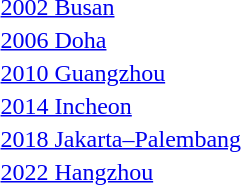<table>
<tr>
<td><a href='#'>2002 Busan</a></td>
<td></td>
<td></td>
<td></td>
</tr>
<tr>
<td rowspan=2><a href='#'>2006 Doha</a></td>
<td rowspan=2></td>
<td rowspan=2></td>
<td></td>
</tr>
<tr>
<td></td>
</tr>
<tr>
<td rowspan=2><a href='#'>2010 Guangzhou</a></td>
<td rowspan=2></td>
<td rowspan=2></td>
<td></td>
</tr>
<tr>
<td></td>
</tr>
<tr>
<td rowspan=2><a href='#'>2014 Incheon</a></td>
<td rowspan=2></td>
<td rowspan=2></td>
<td></td>
</tr>
<tr>
<td></td>
</tr>
<tr>
<td rowspan=2><a href='#'>2018 Jakarta–Palembang</a></td>
<td rowspan=2></td>
<td rowspan=2></td>
<td></td>
</tr>
<tr>
<td></td>
</tr>
<tr>
<td rowspan=2><a href='#'>2022 Hangzhou</a></td>
<td rowspan=2></td>
<td rowspan=2></td>
<td></td>
</tr>
<tr>
<td></td>
</tr>
</table>
